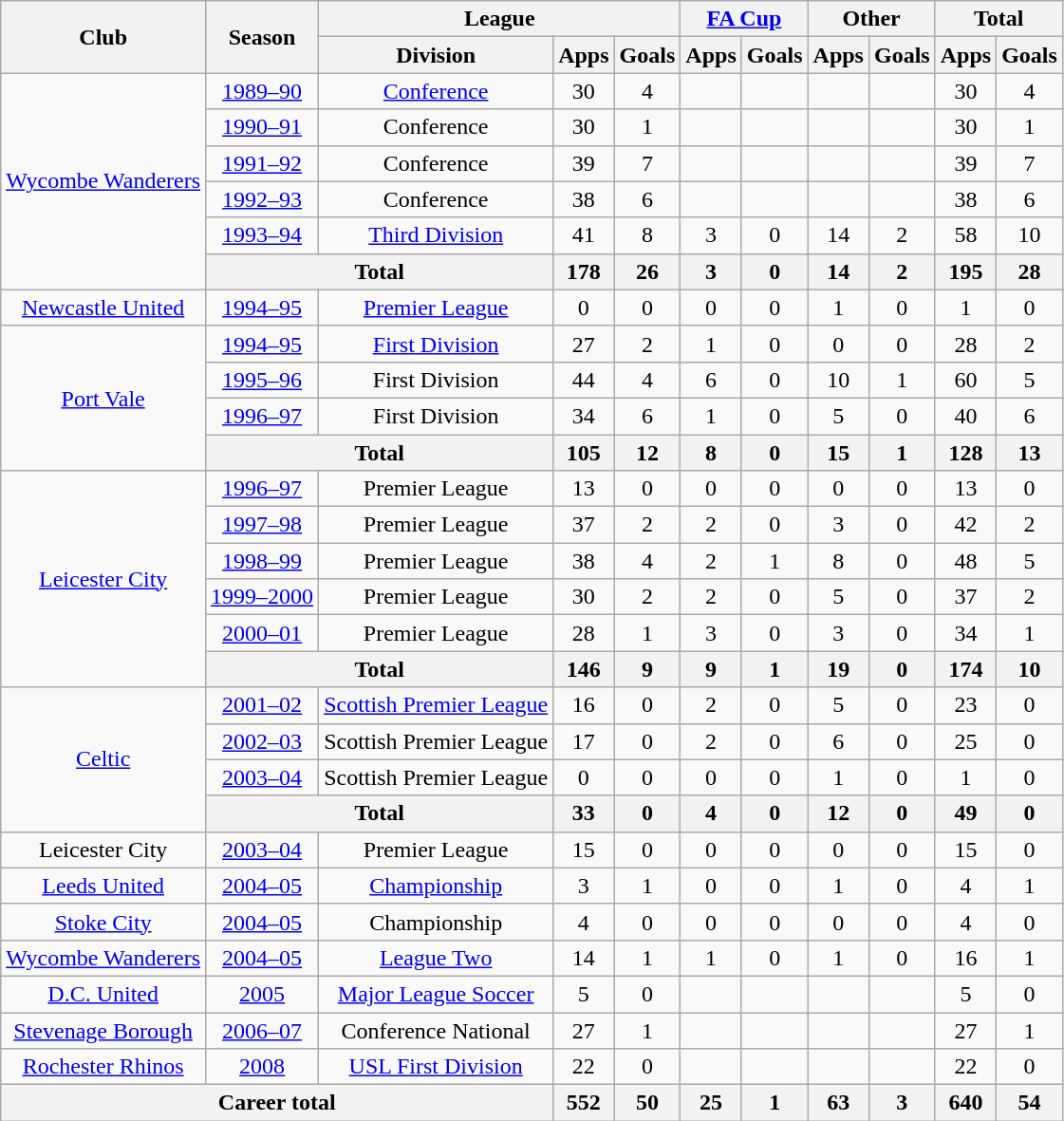<table class="wikitable" style="text-align:center">
<tr>
<th rowspan="2">Club</th>
<th rowspan="2">Season</th>
<th colspan="3">League</th>
<th colspan="2"><a href='#'>FA Cup</a></th>
<th colspan="2">Other</th>
<th colspan="2">Total</th>
</tr>
<tr>
<th>Division</th>
<th>Apps</th>
<th>Goals</th>
<th>Apps</th>
<th>Goals</th>
<th>Apps</th>
<th>Goals</th>
<th>Apps</th>
<th>Goals</th>
</tr>
<tr>
<td rowspan="6"><a href='#'>Wycombe Wanderers</a></td>
<td><a href='#'>1989–90</a></td>
<td><a href='#'>Conference</a></td>
<td>30</td>
<td>4</td>
<td></td>
<td></td>
<td></td>
<td></td>
<td>30</td>
<td>4</td>
</tr>
<tr>
<td><a href='#'>1990–91</a></td>
<td>Conference</td>
<td>30</td>
<td>1</td>
<td></td>
<td></td>
<td></td>
<td></td>
<td>30</td>
<td>1</td>
</tr>
<tr>
<td><a href='#'>1991–92</a></td>
<td>Conference</td>
<td>39</td>
<td>7</td>
<td></td>
<td></td>
<td></td>
<td></td>
<td>39</td>
<td>7</td>
</tr>
<tr>
<td><a href='#'>1992–93</a></td>
<td>Conference</td>
<td>38</td>
<td>6</td>
<td></td>
<td></td>
<td></td>
<td></td>
<td>38</td>
<td>6</td>
</tr>
<tr>
<td><a href='#'>1993–94</a></td>
<td><a href='#'>Third Division</a></td>
<td>41</td>
<td>8</td>
<td>3</td>
<td>0</td>
<td>14</td>
<td>2</td>
<td>58</td>
<td>10</td>
</tr>
<tr>
<th colspan="2">Total</th>
<th>178</th>
<th>26</th>
<th>3</th>
<th>0</th>
<th>14</th>
<th>2</th>
<th>195</th>
<th>28</th>
</tr>
<tr>
<td><a href='#'>Newcastle United</a></td>
<td><a href='#'>1994–95</a></td>
<td><a href='#'>Premier League</a></td>
<td>0</td>
<td>0</td>
<td>0</td>
<td>0</td>
<td>1</td>
<td>0</td>
<td>1</td>
<td>0</td>
</tr>
<tr>
<td rowspan="4"><a href='#'>Port Vale</a></td>
<td><a href='#'>1994–95</a></td>
<td><a href='#'>First Division</a></td>
<td>27</td>
<td>2</td>
<td>1</td>
<td>0</td>
<td>0</td>
<td>0</td>
<td>28</td>
<td>2</td>
</tr>
<tr>
<td><a href='#'>1995–96</a></td>
<td>First Division</td>
<td>44</td>
<td>4</td>
<td>6</td>
<td>0</td>
<td>10</td>
<td>1</td>
<td>60</td>
<td>5</td>
</tr>
<tr>
<td><a href='#'>1996–97</a></td>
<td>First Division</td>
<td>34</td>
<td>6</td>
<td>1</td>
<td>0</td>
<td>5</td>
<td>0</td>
<td>40</td>
<td>6</td>
</tr>
<tr>
<th colspan="2">Total</th>
<th>105</th>
<th>12</th>
<th>8</th>
<th>0</th>
<th>15</th>
<th>1</th>
<th>128</th>
<th>13</th>
</tr>
<tr>
<td rowspan="6"><a href='#'>Leicester City</a></td>
<td><a href='#'>1996–97</a></td>
<td>Premier League</td>
<td>13</td>
<td>0</td>
<td>0</td>
<td>0</td>
<td>0</td>
<td>0</td>
<td>13</td>
<td>0</td>
</tr>
<tr>
<td><a href='#'>1997–98</a></td>
<td>Premier League</td>
<td>37</td>
<td>2</td>
<td>2</td>
<td>0</td>
<td>3</td>
<td>0</td>
<td>42</td>
<td>2</td>
</tr>
<tr>
<td><a href='#'>1998–99</a></td>
<td>Premier League</td>
<td>38</td>
<td>4</td>
<td>2</td>
<td>1</td>
<td>8</td>
<td>0</td>
<td>48</td>
<td>5</td>
</tr>
<tr>
<td><a href='#'>1999–2000</a></td>
<td>Premier League</td>
<td>30</td>
<td>2</td>
<td>2</td>
<td>0</td>
<td>5</td>
<td>0</td>
<td>37</td>
<td>2</td>
</tr>
<tr>
<td><a href='#'>2000–01</a></td>
<td>Premier League</td>
<td>28</td>
<td>1</td>
<td>3</td>
<td>0</td>
<td>3</td>
<td>0</td>
<td>34</td>
<td>1</td>
</tr>
<tr>
<th colspan="2">Total</th>
<th>146</th>
<th>9</th>
<th>9</th>
<th>1</th>
<th>19</th>
<th>0</th>
<th>174</th>
<th>10</th>
</tr>
<tr>
<td rowspan="4"><a href='#'>Celtic</a></td>
<td><a href='#'>2001–02</a></td>
<td><a href='#'>Scottish Premier League</a></td>
<td>16</td>
<td>0</td>
<td>2</td>
<td>0</td>
<td>5</td>
<td>0</td>
<td>23</td>
<td>0</td>
</tr>
<tr>
<td><a href='#'>2002–03</a></td>
<td>Scottish Premier League</td>
<td>17</td>
<td>0</td>
<td>2</td>
<td>0</td>
<td>6</td>
<td>0</td>
<td>25</td>
<td>0</td>
</tr>
<tr>
<td><a href='#'>2003–04</a></td>
<td>Scottish Premier League</td>
<td>0</td>
<td>0</td>
<td>0</td>
<td>0</td>
<td>1</td>
<td>0</td>
<td>1</td>
<td>0</td>
</tr>
<tr>
<th colspan="2">Total</th>
<th>33</th>
<th>0</th>
<th>4</th>
<th>0</th>
<th>12</th>
<th>0</th>
<th>49</th>
<th>0</th>
</tr>
<tr>
<td>Leicester City</td>
<td><a href='#'>2003–04</a></td>
<td>Premier League</td>
<td>15</td>
<td>0</td>
<td>0</td>
<td>0</td>
<td>0</td>
<td>0</td>
<td>15</td>
<td>0</td>
</tr>
<tr>
<td><a href='#'>Leeds United</a></td>
<td><a href='#'>2004–05</a></td>
<td><a href='#'>Championship</a></td>
<td>3</td>
<td>1</td>
<td>0</td>
<td>0</td>
<td>1</td>
<td>0</td>
<td>4</td>
<td>1</td>
</tr>
<tr>
<td><a href='#'>Stoke City</a></td>
<td><a href='#'>2004–05</a></td>
<td>Championship</td>
<td>4</td>
<td>0</td>
<td>0</td>
<td>0</td>
<td>0</td>
<td>0</td>
<td>4</td>
<td>0</td>
</tr>
<tr>
<td><a href='#'>Wycombe Wanderers</a></td>
<td><a href='#'>2004–05</a></td>
<td><a href='#'>League Two</a></td>
<td>14</td>
<td>1</td>
<td>1</td>
<td>0</td>
<td>1</td>
<td>0</td>
<td>16</td>
<td>1</td>
</tr>
<tr>
<td><a href='#'>D.C. United</a></td>
<td><a href='#'>2005</a></td>
<td><a href='#'>Major League Soccer</a></td>
<td>5</td>
<td>0</td>
<td></td>
<td></td>
<td></td>
<td></td>
<td>5</td>
<td>0</td>
</tr>
<tr>
<td><a href='#'>Stevenage Borough</a></td>
<td><a href='#'>2006–07</a></td>
<td>Conference National</td>
<td>27</td>
<td>1</td>
<td></td>
<td></td>
<td></td>
<td></td>
<td>27</td>
<td>1</td>
</tr>
<tr>
<td><a href='#'>Rochester Rhinos</a></td>
<td><a href='#'>2008</a></td>
<td><a href='#'>USL First Division</a></td>
<td>22</td>
<td>0</td>
<td></td>
<td></td>
<td></td>
<td></td>
<td>22</td>
<td>0</td>
</tr>
<tr>
<th colspan="3">Career total</th>
<th>552</th>
<th>50</th>
<th>25</th>
<th>1</th>
<th>63</th>
<th>3</th>
<th>640</th>
<th>54</th>
</tr>
</table>
